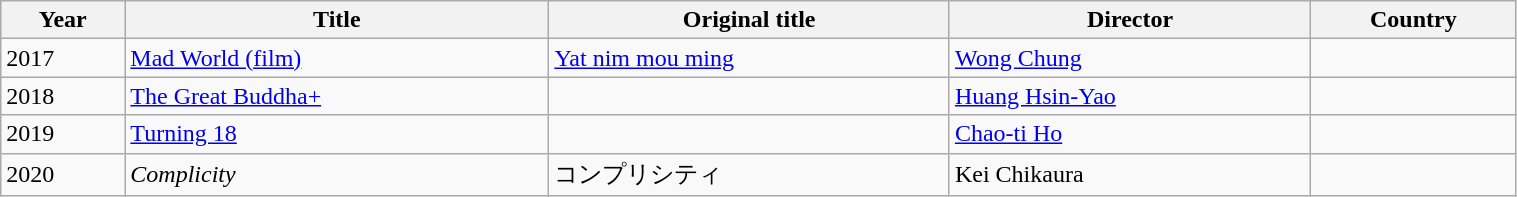<table class="wikitable" width="80%">
<tr>
<th>Year</th>
<th>Title</th>
<th>Original title</th>
<th>Director</th>
<th>Country</th>
</tr>
<tr>
<td>2017</td>
<td><a href='#'>Mad World (film)</a></td>
<td><a href='#'>Yat nim mou ming</a></td>
<td><a href='#'>Wong Chung</a></td>
<td></td>
</tr>
<tr>
<td>2018</td>
<td><a href='#'>The Great Buddha+</a></td>
<td></td>
<td><a href='#'>Huang Hsin-Yao</a></td>
<td></td>
</tr>
<tr>
<td>2019</td>
<td><a href='#'>Turning 18</a></td>
<td></td>
<td><a href='#'>Chao-ti Ho</a></td>
<td></td>
</tr>
<tr>
<td>2020</td>
<td><em>Complicity</em></td>
<td>コンプリシティ</td>
<td>Kei Chikaura</td>
<td></td>
</tr>
</table>
